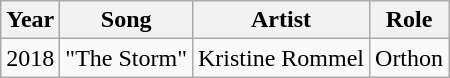<table class="wikitable sortable">
<tr>
<th>Year</th>
<th>Song</th>
<th>Artist</th>
<th>Role</th>
</tr>
<tr>
<td>2018</td>
<td>"The Storm"</td>
<td>Kristine Rommel</td>
<td>Orthon</td>
</tr>
</table>
